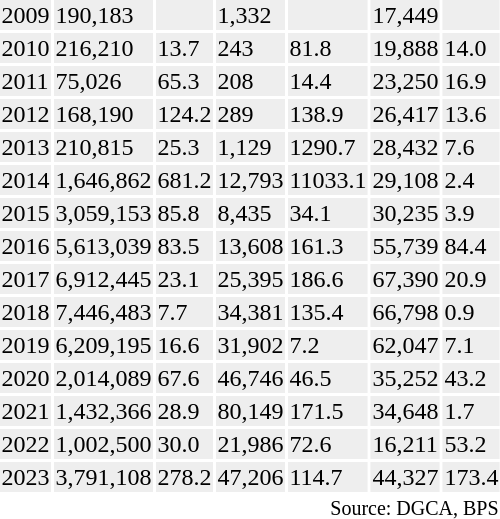<table class="toccolours sortable" style="padding:0.5em;">
<tr>
<th></th>
<th></th>
<th></th>
<th></th>
<th></th>
<th></th>
<th></th>
</tr>
<tr style="background:#eee;">
<td>2009</td>
<td>190,183</td>
<td></td>
<td>1,332</td>
<td></td>
<td>17,449</td>
<td></td>
</tr>
<tr style="background:#eee;">
<td>2010</td>
<td>216,210</td>
<td> 13.7</td>
<td>243</td>
<td> 81.8</td>
<td>19,888</td>
<td> 14.0</td>
</tr>
<tr style="background:#eee;">
<td>2011</td>
<td>75,026</td>
<td> 65.3</td>
<td>208</td>
<td> 14.4</td>
<td>23,250</td>
<td> 16.9</td>
</tr>
<tr style="background:#eee;">
<td>2012</td>
<td>168,190</td>
<td> 124.2</td>
<td>289</td>
<td> 138.9</td>
<td>26,417</td>
<td> 13.6</td>
</tr>
<tr style="background:#eee;">
<td>2013</td>
<td>210,815</td>
<td> 25.3</td>
<td>1,129</td>
<td> 1290.7</td>
<td>28,432</td>
<td> 7.6</td>
</tr>
<tr style="background:#eee;">
<td>2014</td>
<td>1,646,862</td>
<td> 681.2</td>
<td>12,793</td>
<td> 11033.1</td>
<td>29,108</td>
<td> 2.4</td>
</tr>
<tr style="background:#eee;">
<td>2015</td>
<td>3,059,153</td>
<td> 85.8</td>
<td>8,435</td>
<td> 34.1</td>
<td>30,235</td>
<td> 3.9</td>
</tr>
<tr style="background:#eee;">
<td>2016</td>
<td>5,613,039</td>
<td> 83.5</td>
<td>13,608</td>
<td> 161.3</td>
<td>55,739</td>
<td> 84.4</td>
</tr>
<tr style="background:#eee;">
<td>2017</td>
<td>6,912,445</td>
<td> 23.1</td>
<td>25,395</td>
<td> 186.6</td>
<td>67,390</td>
<td> 20.9</td>
</tr>
<tr style="background:#eee;">
<td>2018</td>
<td>7,446,483</td>
<td> 7.7</td>
<td>34,381</td>
<td> 135.4</td>
<td>66,798</td>
<td> 0.9</td>
</tr>
<tr style="background:#eee;">
<td>2019</td>
<td>6,209,195</td>
<td> 16.6</td>
<td>31,902</td>
<td> 7.2</td>
<td>62,047</td>
<td> 7.1</td>
</tr>
<tr style="background:#eee;">
<td>2020</td>
<td>2,014,089</td>
<td> 67.6</td>
<td>46,746</td>
<td> 46.5</td>
<td>35,252</td>
<td> 43.2</td>
</tr>
<tr style="background:#eee;">
<td>2021</td>
<td>1,432,366</td>
<td> 28.9</td>
<td>80,149</td>
<td> 171.5</td>
<td>34,648</td>
<td> 1.7</td>
</tr>
<tr style="background:#eee;">
<td>2022</td>
<td>1,002,500</td>
<td> 30.0</td>
<td>21,986</td>
<td> 72.6</td>
<td>16,211</td>
<td> 53.2</td>
</tr>
<tr style="background:#eee;">
<td>2023</td>
<td>3,791,108</td>
<td> 278.2</td>
<td>47,206</td>
<td> 114.7</td>
<td>44,327</td>
<td> 173.4</td>
</tr>
<tr>
<td colspan="7" style="text-align:right;"><sup>Source: DGCA, BPS</sup></td>
</tr>
</table>
